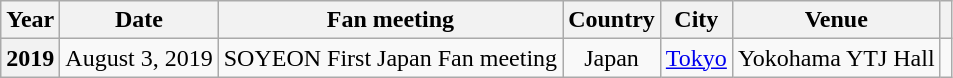<table class="wikitable plainrowheaders" style="text-align:center">
<tr>
<th scope="col">Year</th>
<th>Date</th>
<th>Fan meeting</th>
<th>Country</th>
<th>City</th>
<th>Venue</th>
<th scope="col" class="unsortable"></th>
</tr>
<tr>
<th scope="row">2019</th>
<td>August 3, 2019</td>
<td>SOYEON First Japan Fan meeting</td>
<td>Japan</td>
<td><a href='#'>Tokyo</a></td>
<td>Yokohama YTJ Hall</td>
<td></td>
</tr>
</table>
